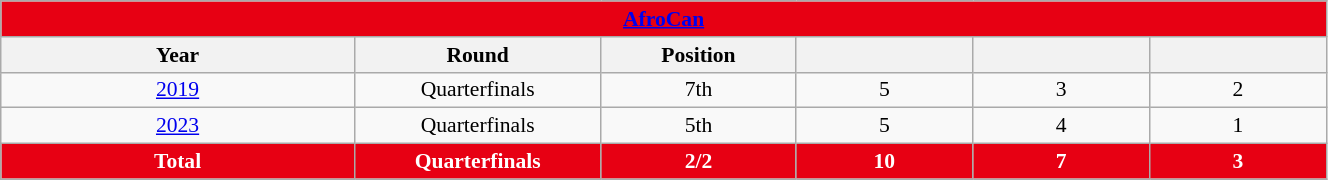<table class="wikitable" style="font-size:90%; text-align:center;" width="70%" "class="wikitable">
<tr>
<th colspan="6" style="background:#E70013; color:white;"><a href='#'><span>AfroCan</span></a></th>
</tr>
<tr>
<th width="10%">Year</th>
<th width="5%">Round</th>
<th width="5%">Position</th>
<th width="5%"></th>
<th width="5%"></th>
<th width="5%"></th>
</tr>
<tr>
<td> <a href='#'>2019</a></td>
<td>Quarterfinals</td>
<td>7th</td>
<td>5</td>
<td>3</td>
<td>2</td>
</tr>
<tr>
<td> <a href='#'>2023</a></td>
<td>Quarterfinals</td>
<td>5th</td>
<td>5</td>
<td>4</td>
<td>1</td>
</tr>
<tr>
<th style="background:#E70013; color:white;">Total</th>
<th style="background:#E70013; color:white;">Quarterfinals</th>
<th style="background:#E70013; color:white;">2/2</th>
<th style="background:#E70013; color:white;">10</th>
<th style="background:#E70013; color:white;">7</th>
<th style="background:#E70013; color:white;">3</th>
</tr>
</table>
